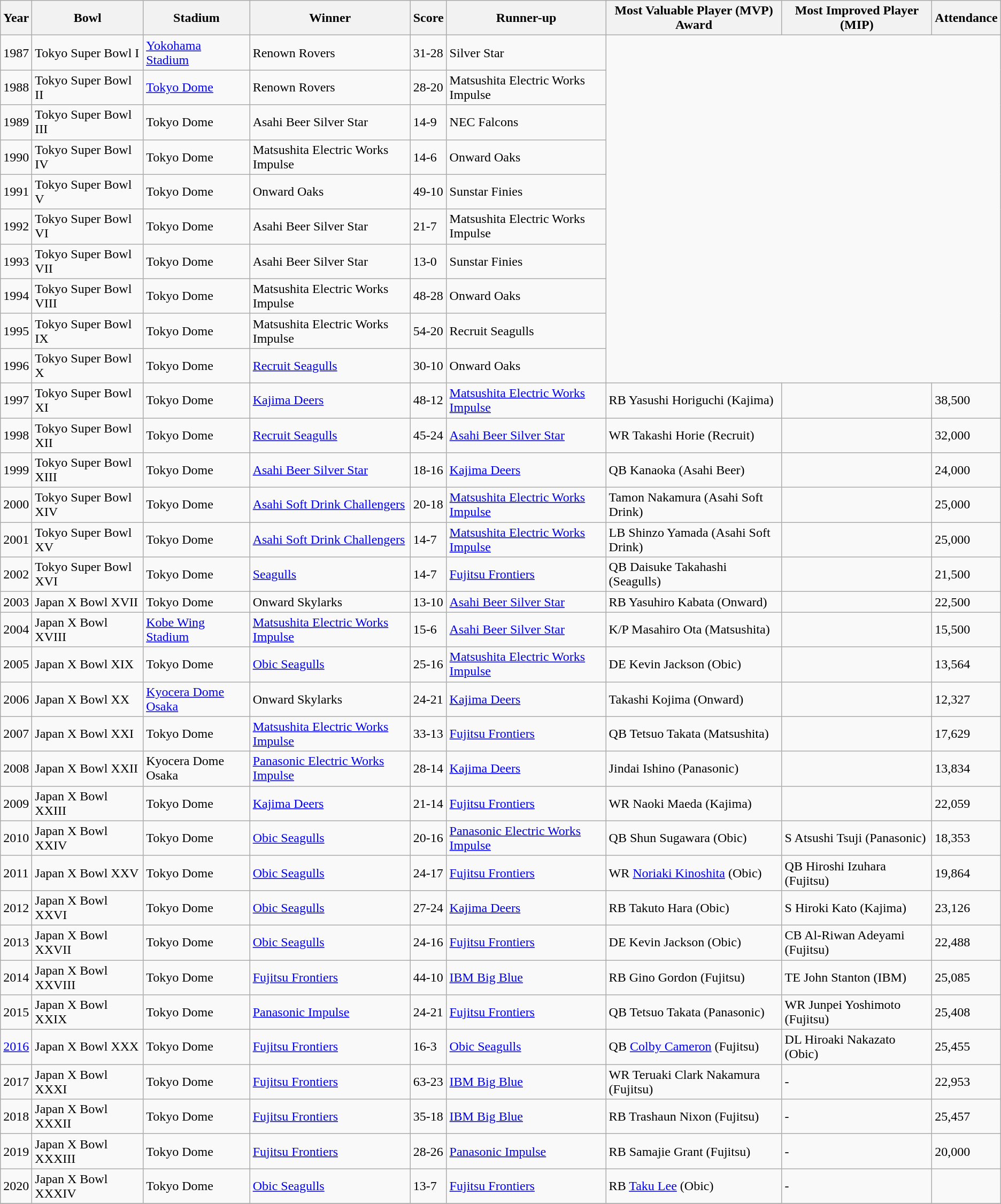<table class="wikitable">
<tr>
<th>Year</th>
<th>Bowl</th>
<th>Stadium</th>
<th>Winner</th>
<th>Score</th>
<th>Runner-up</th>
<th>Most Valuable Player (MVP) Award</th>
<th>Most Improved Player (MIP)</th>
<th>Attendance</th>
</tr>
<tr>
<td>1987</td>
<td>Tokyo Super Bowl I</td>
<td><a href='#'>Yokohama Stadium</a></td>
<td>Renown Rovers</td>
<td>31-28</td>
<td>Silver Star</td>
</tr>
<tr>
<td>1988</td>
<td>Tokyo Super Bowl II</td>
<td><a href='#'>Tokyo Dome</a></td>
<td>Renown Rovers</td>
<td>28-20</td>
<td>Matsushita Electric Works Impulse</td>
</tr>
<tr>
<td>1989</td>
<td>Tokyo Super Bowl III</td>
<td>Tokyo Dome</td>
<td>Asahi Beer Silver Star</td>
<td>14-9</td>
<td>NEC Falcons</td>
</tr>
<tr>
<td>1990</td>
<td>Tokyo Super Bowl IV</td>
<td>Tokyo Dome</td>
<td>Matsushita Electric Works Impulse</td>
<td>14-6</td>
<td>Onward Oaks</td>
</tr>
<tr>
<td>1991</td>
<td>Tokyo Super Bowl V</td>
<td>Tokyo Dome</td>
<td>Onward Oaks</td>
<td>49-10</td>
<td>Sunstar Finies</td>
</tr>
<tr>
<td>1992</td>
<td>Tokyo Super Bowl VI</td>
<td>Tokyo Dome</td>
<td>Asahi Beer Silver Star</td>
<td>21-7</td>
<td>Matsushita Electric Works Impulse</td>
</tr>
<tr>
<td>1993</td>
<td>Tokyo Super Bowl VII</td>
<td>Tokyo Dome</td>
<td>Asahi Beer Silver Star</td>
<td>13-0</td>
<td>Sunstar Finies</td>
</tr>
<tr>
<td>1994</td>
<td>Tokyo Super Bowl VIII</td>
<td>Tokyo Dome</td>
<td>Matsushita Electric Works Impulse</td>
<td>48-28</td>
<td>Onward Oaks</td>
</tr>
<tr>
<td>1995</td>
<td>Tokyo Super Bowl IX</td>
<td>Tokyo Dome</td>
<td>Matsushita Electric Works Impulse</td>
<td>54-20</td>
<td>Recruit Seagulls</td>
</tr>
<tr>
<td>1996</td>
<td>Tokyo Super Bowl X</td>
<td>Tokyo Dome</td>
<td><a href='#'>Recruit Seagulls</a></td>
<td>30-10</td>
<td>Onward Oaks</td>
</tr>
<tr>
<td>1997</td>
<td>Tokyo Super Bowl XI</td>
<td>Tokyo Dome</td>
<td><a href='#'>Kajima Deers</a></td>
<td>48-12</td>
<td><a href='#'>Matsushita Electric Works Impulse</a></td>
<td>RB Yasushi Horiguchi (Kajima)</td>
<td></td>
<td>38,500</td>
</tr>
<tr>
<td>1998</td>
<td>Tokyo Super Bowl XII</td>
<td>Tokyo Dome</td>
<td><a href='#'>Recruit Seagulls</a></td>
<td>45-24</td>
<td><a href='#'>Asahi Beer Silver Star</a></td>
<td>WR Takashi Horie (Recruit)</td>
<td></td>
<td>32,000</td>
</tr>
<tr>
<td>1999</td>
<td>Tokyo Super Bowl XIII</td>
<td>Tokyo Dome</td>
<td><a href='#'>Asahi Beer Silver Star</a></td>
<td>18-16</td>
<td><a href='#'>Kajima Deers</a></td>
<td>QB Kanaoka (Asahi Beer)</td>
<td></td>
<td>24,000</td>
</tr>
<tr>
<td>2000</td>
<td>Tokyo Super Bowl XIV</td>
<td>Tokyo Dome</td>
<td><a href='#'>Asahi Soft Drink Challengers</a></td>
<td>20-18</td>
<td><a href='#'>Matsushita Electric Works Impulse</a></td>
<td>Tamon Nakamura (Asahi Soft Drink)</td>
<td></td>
<td>25,000</td>
</tr>
<tr>
<td>2001</td>
<td>Tokyo Super Bowl XV</td>
<td>Tokyo Dome</td>
<td><a href='#'>Asahi Soft Drink Challengers</a></td>
<td>14-7</td>
<td><a href='#'>Matsushita Electric Works Impulse</a></td>
<td>LB Shinzo Yamada (Asahi Soft Drink)</td>
<td></td>
<td>25,000</td>
</tr>
<tr>
<td>2002</td>
<td>Tokyo Super Bowl XVI</td>
<td>Tokyo Dome</td>
<td><a href='#'>Seagulls</a></td>
<td>14-7</td>
<td><a href='#'>Fujitsu Frontiers</a></td>
<td>QB Daisuke Takahashi (Seagulls)</td>
<td></td>
<td>21,500</td>
</tr>
<tr>
<td>2003</td>
<td>Japan X Bowl XVII</td>
<td>Tokyo Dome</td>
<td>Onward Skylarks</td>
<td>13-10</td>
<td><a href='#'>Asahi Beer Silver Star</a></td>
<td>RB Yasuhiro Kabata (Onward)</td>
<td></td>
<td>22,500</td>
</tr>
<tr>
<td>2004</td>
<td>Japan X Bowl XVIII</td>
<td><a href='#'>Kobe Wing Stadium</a></td>
<td><a href='#'>Matsushita Electric Works Impulse</a></td>
<td>15-6</td>
<td><a href='#'>Asahi Beer Silver Star</a></td>
<td>K/P Masahiro Ota (Matsushita)</td>
<td></td>
<td>15,500</td>
</tr>
<tr>
<td>2005</td>
<td>Japan X Bowl XIX</td>
<td>Tokyo Dome</td>
<td><a href='#'>Obic Seagulls</a></td>
<td>25-16</td>
<td><a href='#'>Matsushita Electric Works Impulse</a></td>
<td>DE Kevin Jackson (Obic)</td>
<td></td>
<td>13,564</td>
</tr>
<tr>
<td>2006</td>
<td>Japan X Bowl XX</td>
<td><a href='#'>Kyocera Dome Osaka</a></td>
<td>Onward Skylarks</td>
<td>24-21</td>
<td><a href='#'>Kajima Deers</a></td>
<td>Takashi Kojima (Onward)</td>
<td></td>
<td>12,327</td>
</tr>
<tr>
<td>2007</td>
<td>Japan X Bowl XXI</td>
<td>Tokyo Dome</td>
<td><a href='#'>Matsushita Electric Works Impulse</a></td>
<td>33-13</td>
<td><a href='#'>Fujitsu Frontiers</a></td>
<td>QB Tetsuo Takata (Matsushita)</td>
<td></td>
<td>17,629</td>
</tr>
<tr>
<td>2008</td>
<td>Japan X Bowl XXII</td>
<td>Kyocera Dome Osaka</td>
<td><a href='#'>Panasonic Electric Works Impulse</a></td>
<td>28-14</td>
<td><a href='#'>Kajima Deers</a></td>
<td>Jindai Ishino (Panasonic)</td>
<td></td>
<td>13,834</td>
</tr>
<tr>
<td>2009</td>
<td>Japan X Bowl XXIII</td>
<td>Tokyo Dome</td>
<td><a href='#'>Kajima Deers</a></td>
<td>21-14</td>
<td><a href='#'>Fujitsu Frontiers</a></td>
<td>WR Naoki Maeda (Kajima)</td>
<td></td>
<td>22,059</td>
</tr>
<tr>
<td>2010</td>
<td>Japan X Bowl XXIV</td>
<td>Tokyo Dome</td>
<td><a href='#'>Obic Seagulls</a></td>
<td>20-16</td>
<td><a href='#'>Panasonic Electric Works Impulse</a></td>
<td>QB Shun Sugawara (Obic)</td>
<td>S Atsushi Tsuji (Panasonic)</td>
<td>18,353</td>
</tr>
<tr>
<td>2011</td>
<td>Japan X Bowl XXV</td>
<td>Tokyo Dome</td>
<td><a href='#'>Obic Seagulls</a></td>
<td>24-17</td>
<td><a href='#'>Fujitsu Frontiers</a></td>
<td>WR <a href='#'>Noriaki Kinoshita</a> (Obic)</td>
<td>QB Hiroshi Izuhara (Fujitsu)</td>
<td>19,864</td>
</tr>
<tr>
<td>2012</td>
<td>Japan X Bowl XXVI</td>
<td>Tokyo Dome</td>
<td><a href='#'>Obic Seagulls</a></td>
<td>27-24</td>
<td><a href='#'>Kajima Deers</a></td>
<td>RB Takuto Hara (Obic)</td>
<td>S Hiroki Kato (Kajima)</td>
<td>23,126</td>
</tr>
<tr>
<td>2013</td>
<td>Japan X Bowl XXVII</td>
<td>Tokyo Dome</td>
<td><a href='#'>Obic Seagulls</a></td>
<td>24-16</td>
<td><a href='#'>Fujitsu Frontiers</a></td>
<td>DE Kevin Jackson (Obic)</td>
<td>CB Al-Riwan Adeyami (Fujitsu)</td>
<td>22,488</td>
</tr>
<tr>
<td>2014</td>
<td>Japan X Bowl XXVIII</td>
<td>Tokyo Dome</td>
<td><a href='#'>Fujitsu Frontiers</a></td>
<td>44-10</td>
<td><a href='#'>IBM Big Blue</a></td>
<td>RB Gino Gordon (Fujitsu)</td>
<td>TE John Stanton (IBM)</td>
<td>25,085</td>
</tr>
<tr>
<td>2015</td>
<td>Japan X Bowl XXIX</td>
<td>Tokyo Dome</td>
<td><a href='#'>Panasonic Impulse</a></td>
<td>24-21</td>
<td><a href='#'>Fujitsu Frontiers</a></td>
<td>QB Tetsuo Takata (Panasonic)</td>
<td>WR Junpei Yoshimoto (Fujitsu)</td>
<td>25,408</td>
</tr>
<tr>
<td><a href='#'>2016</a></td>
<td>Japan X Bowl XXX</td>
<td>Tokyo Dome</td>
<td><a href='#'>Fujitsu Frontiers</a></td>
<td>16-3</td>
<td><a href='#'>Obic Seagulls</a></td>
<td>QB <a href='#'>Colby Cameron</a> (Fujitsu)</td>
<td>DL Hiroaki Nakazato (Obic)</td>
<td>25,455</td>
</tr>
<tr>
<td>2017</td>
<td>Japan X Bowl XXXI</td>
<td>Tokyo Dome</td>
<td><a href='#'>Fujitsu Frontiers</a></td>
<td>63-23</td>
<td><a href='#'>IBM Big Blue</a></td>
<td>WR Teruaki Clark Nakamura (Fujitsu)</td>
<td>-</td>
<td>22,953</td>
</tr>
<tr>
<td>2018</td>
<td>Japan X Bowl XXXII</td>
<td>Tokyo Dome</td>
<td><a href='#'>Fujitsu Frontiers</a></td>
<td>35-18</td>
<td><a href='#'>IBM Big Blue</a></td>
<td>RB Trashaun Nixon (Fujitsu)</td>
<td>-</td>
<td>25,457</td>
</tr>
<tr>
<td>2019</td>
<td>Japan X Bowl XXXIII</td>
<td>Tokyo Dome</td>
<td><a href='#'>Fujitsu Frontiers</a></td>
<td>28-26</td>
<td><a href='#'>Panasonic Impulse</a></td>
<td>RB Samajie Grant (Fujitsu)</td>
<td>-</td>
<td>20,000</td>
</tr>
<tr>
<td>2020</td>
<td>Japan X Bowl XXXIV</td>
<td>Tokyo Dome</td>
<td><a href='#'>Obic Seagulls</a></td>
<td>13-7</td>
<td><a href='#'>Fujitsu Frontiers</a></td>
<td>RB <a href='#'>Taku Lee</a> (Obic)</td>
<td>-</td>
<td></td>
</tr>
<tr>
</tr>
</table>
